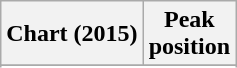<table class="wikitable sortable plainrowheaders" style="text-align:center">
<tr>
<th scope="col">Chart (2015)</th>
<th scope="col">Peak<br> position</th>
</tr>
<tr>
</tr>
<tr>
</tr>
<tr>
</tr>
</table>
